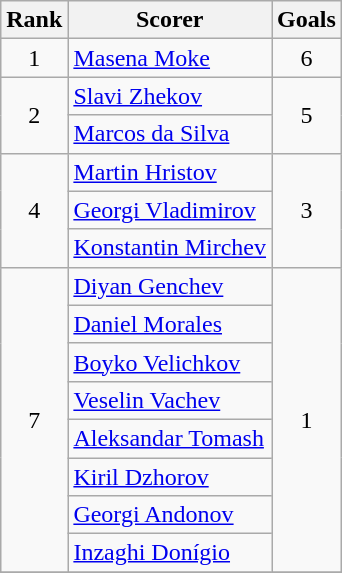<table class="wikitable" style="text-align:center">
<tr>
<th>Rank</th>
<th>Scorer</th>
<th>Goals</th>
</tr>
<tr>
<td rowspan="1">1</td>
<td align=left> <a href='#'>Masena Moke</a></td>
<td rowspan="1">6</td>
</tr>
<tr>
<td rowspan="2">2</td>
<td align=left> <a href='#'>Slavi Zhekov</a></td>
<td rowspan="2">5</td>
</tr>
<tr>
<td align=left> <a href='#'>Marcos da Silva</a></td>
</tr>
<tr>
<td rowspan="3">4</td>
<td align=left> <a href='#'>Martin Hristov</a></td>
<td rowspan="3">3</td>
</tr>
<tr>
<td align=left> <a href='#'>Georgi Vladimirov</a></td>
</tr>
<tr>
<td align=left> <a href='#'>Konstantin Mirchev</a></td>
</tr>
<tr>
<td rowspan="8">7</td>
<td align=left> <a href='#'>Diyan Genchev</a></td>
<td rowspan="8">1</td>
</tr>
<tr>
<td align=left> <a href='#'>Daniel Morales</a></td>
</tr>
<tr>
<td align=left> <a href='#'>Boyko Velichkov</a></td>
</tr>
<tr>
<td align=left> <a href='#'>Veselin Vachev</a></td>
</tr>
<tr>
<td align=left> <a href='#'>Aleksandar Tomash</a></td>
</tr>
<tr>
<td align=left> <a href='#'>Kiril Dzhorov</a></td>
</tr>
<tr>
<td align=left> <a href='#'>Georgi Andonov</a></td>
</tr>
<tr>
<td align=left> <a href='#'>Inzaghi Donígio</a></td>
</tr>
<tr>
</tr>
</table>
